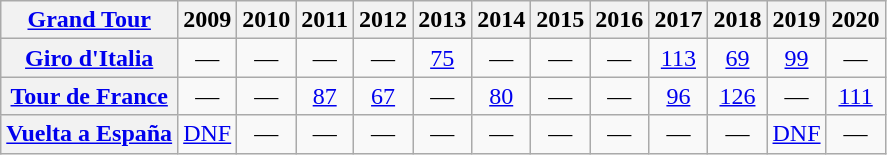<table class="wikitable plainrowheaders">
<tr>
<th scope="col"><a href='#'>Grand Tour</a></th>
<th scope="col">2009</th>
<th scope="col">2010</th>
<th scope="col">2011</th>
<th scope="col">2012</th>
<th scope="col">2013</th>
<th scope="col">2014</th>
<th scope="col">2015</th>
<th scope="col">2016</th>
<th scope="col">2017</th>
<th scope="col">2018</th>
<th scope="col">2019</th>
<th scope="col">2020</th>
</tr>
<tr style="text-align:center;">
<th scope="row"> <a href='#'>Giro d'Italia</a></th>
<td>—</td>
<td>—</td>
<td>—</td>
<td>—</td>
<td><a href='#'>75</a></td>
<td>—</td>
<td>—</td>
<td>—</td>
<td><a href='#'>113</a></td>
<td><a href='#'>69</a></td>
<td><a href='#'>99</a></td>
<td>—</td>
</tr>
<tr style="text-align:center;">
<th scope="row"> <a href='#'>Tour de France</a></th>
<td>—</td>
<td>—</td>
<td><a href='#'>87</a></td>
<td><a href='#'>67</a></td>
<td>—</td>
<td><a href='#'>80</a></td>
<td>—</td>
<td>—</td>
<td><a href='#'>96</a></td>
<td><a href='#'>126</a></td>
<td>—</td>
<td><a href='#'>111</a></td>
</tr>
<tr style="text-align:center;">
<th scope="row"> <a href='#'>Vuelta a España</a></th>
<td><a href='#'>DNF</a></td>
<td>—</td>
<td>—</td>
<td>—</td>
<td>—</td>
<td>—</td>
<td>—</td>
<td>—</td>
<td>—</td>
<td>—</td>
<td><a href='#'>DNF</a></td>
<td>—</td>
</tr>
</table>
